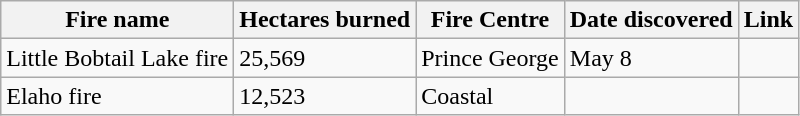<table class="wikitable sortable">
<tr>
<th>Fire name</th>
<th>Hectares burned</th>
<th>Fire Centre</th>
<th>Date discovered</th>
<th>Link</th>
</tr>
<tr>
<td>Little Bobtail Lake fire</td>
<td>25,569</td>
<td>Prince George</td>
<td>May 8</td>
<td></td>
</tr>
<tr>
<td>Elaho fire</td>
<td>12,523</td>
<td>Coastal</td>
<td></td>
<td></td>
</tr>
</table>
